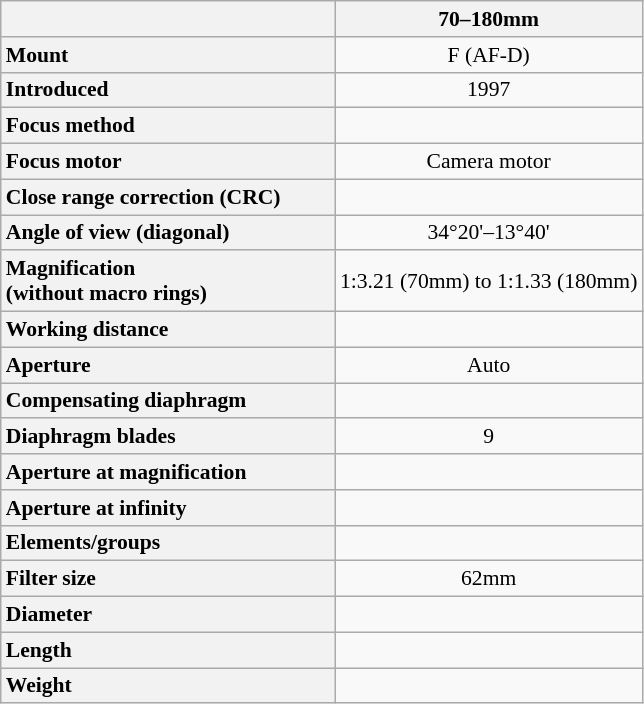<table class="wikitable floatright" style="font-size:90%;text-align:center;">
<tr>
<th style="width: 15em"></th>
<th>70–180mm </th>
</tr>
<tr>
<th style="text-align: left">Mount</th>
<td>F (AF‑D)</td>
</tr>
<tr>
<th style="text-align: left">Introduced</th>
<td>1997</td>
</tr>
<tr>
<th style="text-align: left">Focus method</th>
<td></td>
</tr>
<tr>
<th style="text-align: left">Focus motor</th>
<td>Camera motor</td>
</tr>
<tr>
<th style="text-align: left">Close range correction (CRC)</th>
<td></td>
</tr>
<tr>
<th style="text-align: left">Angle of view (diagonal)</th>
<td>34°20'–13°40'</td>
</tr>
<tr>
<th style="text-align: left">Magnification<br>(without macro rings)</th>
<td>1:3.21 (70mm) to 1:1.33 (180mm)</td>
</tr>
<tr>
<th style="text-align: left">Working distance</th>
<td></td>
</tr>
<tr>
<th style="text-align: left">Aperture</th>
<td>Auto</td>
</tr>
<tr>
<th style="text-align: left">Compensating diaphragm</th>
<td></td>
</tr>
<tr>
<th style="text-align: left">Diaphragm blades</th>
<td>9</td>
</tr>
<tr>
<th style="text-align: left">Aperture at magnification</th>
<td></td>
</tr>
<tr>
<th style="text-align: left">Aperture at infinity</th>
<td></td>
</tr>
<tr>
<th style="text-align: left">Elements/groups</th>
<td></td>
</tr>
<tr>
<th style="text-align: left">Filter size</th>
<td>62mm</td>
</tr>
<tr>
<th style="text-align: left">Diameter</th>
<td></td>
</tr>
<tr>
<th style="text-align: left">Length</th>
<td></td>
</tr>
<tr>
<th style="text-align: left">Weight</th>
<td></td>
</tr>
</table>
